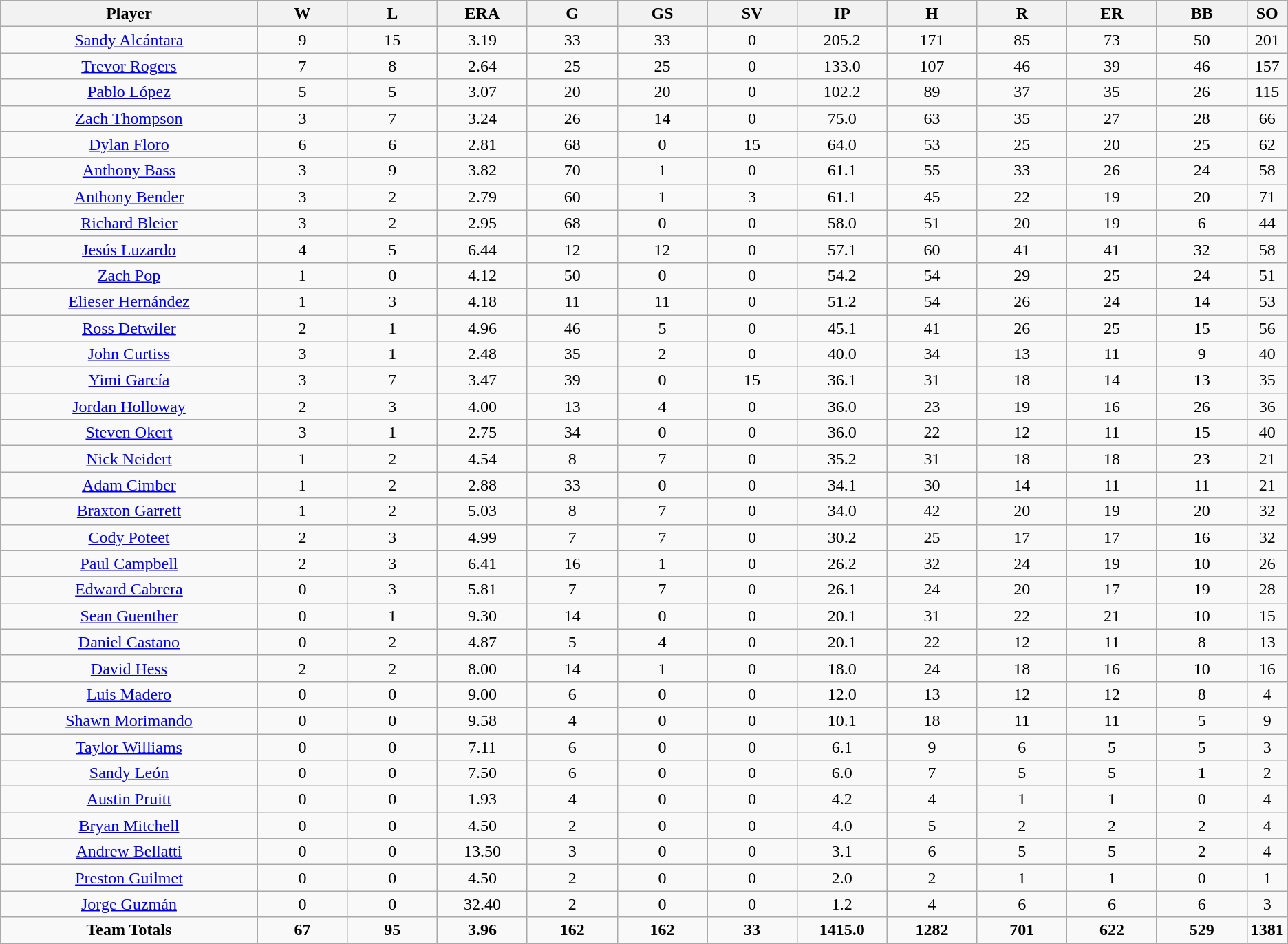<table class=wikitable style="text-align:center">
<tr>
<th bgcolor=#DDDDFF; width="20%">Player</th>
<th bgcolor=#DDDDFF; width="7%">W</th>
<th bgcolor=#DDDDFF; width="7%">L</th>
<th bgcolor=#DDDDFF; width="7%">ERA</th>
<th bgcolor=#DDDDFF; width="7%">G</th>
<th bgcolor=#DDDDFF; width="7%">GS</th>
<th bgcolor=#DDDDFF; width="7%">SV</th>
<th bgcolor=#DDDDFF; width="7%">IP</th>
<th bgcolor=#DDDDFF; width="7%">H</th>
<th bgcolor=#DDDDFF; width="7%">R</th>
<th bgcolor=#DDDDFF; width="7%">ER</th>
<th bgcolor=#DDDDFF; width="7%">BB</th>
<th bgcolor=#DDDDFF; width="7%">SO</th>
</tr>
<tr>
<td><a href='#'>Sandy Alcántara</a></td>
<td>9</td>
<td>15</td>
<td>3.19</td>
<td>33</td>
<td>33</td>
<td>0</td>
<td>205.2</td>
<td>171</td>
<td>85</td>
<td>73</td>
<td>50</td>
<td>201</td>
</tr>
<tr>
<td><a href='#'>Trevor Rogers</a></td>
<td>7</td>
<td>8</td>
<td>2.64</td>
<td>25</td>
<td>25</td>
<td>0</td>
<td>133.0</td>
<td>107</td>
<td>46</td>
<td>39</td>
<td>46</td>
<td>157</td>
</tr>
<tr>
<td><a href='#'>Pablo López</a></td>
<td>5</td>
<td>5</td>
<td>3.07</td>
<td>20</td>
<td>20</td>
<td>0</td>
<td>102.2</td>
<td>89</td>
<td>37</td>
<td>35</td>
<td>26</td>
<td>115</td>
</tr>
<tr>
<td><a href='#'>Zach Thompson</a></td>
<td>3</td>
<td>7</td>
<td>3.24</td>
<td>26</td>
<td>14</td>
<td>0</td>
<td>75.0</td>
<td>63</td>
<td>35</td>
<td>27</td>
<td>28</td>
<td>66</td>
</tr>
<tr>
<td><a href='#'>Dylan Floro</a></td>
<td>6</td>
<td>6</td>
<td>2.81</td>
<td>68</td>
<td>0</td>
<td>15</td>
<td>64.0</td>
<td>53</td>
<td>25</td>
<td>20</td>
<td>25</td>
<td>62</td>
</tr>
<tr>
<td><a href='#'>Anthony Bass</a></td>
<td>3</td>
<td>9</td>
<td>3.82</td>
<td>70</td>
<td>1</td>
<td>0</td>
<td>61.1</td>
<td>55</td>
<td>33</td>
<td>26</td>
<td>24</td>
<td>58</td>
</tr>
<tr>
<td><a href='#'>Anthony Bender</a></td>
<td>3</td>
<td>2</td>
<td>2.79</td>
<td>60</td>
<td>1</td>
<td>3</td>
<td>61.1</td>
<td>45</td>
<td>22</td>
<td>19</td>
<td>20</td>
<td>71</td>
</tr>
<tr>
<td><a href='#'>Richard Bleier</a></td>
<td>3</td>
<td>2</td>
<td>2.95</td>
<td>68</td>
<td>0</td>
<td>0</td>
<td>58.0</td>
<td>51</td>
<td>20</td>
<td>19</td>
<td>6</td>
<td>44</td>
</tr>
<tr>
<td><a href='#'>Jesús Luzardo</a></td>
<td>4</td>
<td>5</td>
<td>6.44</td>
<td>12</td>
<td>12</td>
<td>0</td>
<td>57.1</td>
<td>60</td>
<td>41</td>
<td>41</td>
<td>32</td>
<td>58</td>
</tr>
<tr>
<td><a href='#'>Zach Pop</a></td>
<td>1</td>
<td>0</td>
<td>4.12</td>
<td>50</td>
<td>0</td>
<td>0</td>
<td>54.2</td>
<td>54</td>
<td>29</td>
<td>25</td>
<td>24</td>
<td>51</td>
</tr>
<tr>
<td><a href='#'>Elieser Hernández</a></td>
<td>1</td>
<td>3</td>
<td>4.18</td>
<td>11</td>
<td>11</td>
<td>0</td>
<td>51.2</td>
<td>54</td>
<td>26</td>
<td>24</td>
<td>14</td>
<td>53</td>
</tr>
<tr>
<td><a href='#'>Ross Detwiler</a></td>
<td>2</td>
<td>1</td>
<td>4.96</td>
<td>46</td>
<td>5</td>
<td>0</td>
<td>45.1</td>
<td>41</td>
<td>26</td>
<td>25</td>
<td>15</td>
<td>56</td>
</tr>
<tr>
<td><a href='#'>John Curtiss</a></td>
<td>3</td>
<td>1</td>
<td>2.48</td>
<td>35</td>
<td>2</td>
<td>0</td>
<td>40.0</td>
<td>34</td>
<td>13</td>
<td>11</td>
<td>9</td>
<td>40</td>
</tr>
<tr>
<td><a href='#'>Yimi García</a></td>
<td>3</td>
<td>7</td>
<td>3.47</td>
<td>39</td>
<td>0</td>
<td>15</td>
<td>36.1</td>
<td>31</td>
<td>18</td>
<td>14</td>
<td>13</td>
<td>35</td>
</tr>
<tr>
<td><a href='#'>Jordan Holloway</a></td>
<td>2</td>
<td>3</td>
<td>4.00</td>
<td>13</td>
<td>4</td>
<td>0</td>
<td>36.0</td>
<td>23</td>
<td>19</td>
<td>16</td>
<td>26</td>
<td>36</td>
</tr>
<tr>
<td><a href='#'>Steven Okert</a></td>
<td>3</td>
<td>1</td>
<td>2.75</td>
<td>34</td>
<td>0</td>
<td>0</td>
<td>36.0</td>
<td>22</td>
<td>12</td>
<td>11</td>
<td>15</td>
<td>40</td>
</tr>
<tr>
<td><a href='#'>Nick Neidert</a></td>
<td>1</td>
<td>2</td>
<td>4.54</td>
<td>8</td>
<td>7</td>
<td>0</td>
<td>35.2</td>
<td>31</td>
<td>18</td>
<td>18</td>
<td>23</td>
<td>21</td>
</tr>
<tr>
<td><a href='#'>Adam Cimber</a></td>
<td>1</td>
<td>2</td>
<td>2.88</td>
<td>33</td>
<td>0</td>
<td>0</td>
<td>34.1</td>
<td>30</td>
<td>14</td>
<td>11</td>
<td>11</td>
<td>21</td>
</tr>
<tr>
<td><a href='#'>Braxton Garrett</a></td>
<td>1</td>
<td>2</td>
<td>5.03</td>
<td>8</td>
<td>7</td>
<td>0</td>
<td>34.0</td>
<td>42</td>
<td>20</td>
<td>19</td>
<td>20</td>
<td>32</td>
</tr>
<tr>
<td><a href='#'>Cody Poteet</a></td>
<td>2</td>
<td>3</td>
<td>4.99</td>
<td>7</td>
<td>7</td>
<td>0</td>
<td>30.2</td>
<td>25</td>
<td>17</td>
<td>17</td>
<td>16</td>
<td>32</td>
</tr>
<tr>
<td><a href='#'>Paul Campbell</a></td>
<td>2</td>
<td>3</td>
<td>6.41</td>
<td>16</td>
<td>1</td>
<td>0</td>
<td>26.2</td>
<td>32</td>
<td>24</td>
<td>19</td>
<td>10</td>
<td>26</td>
</tr>
<tr>
<td><a href='#'>Edward Cabrera</a></td>
<td>0</td>
<td>3</td>
<td>5.81</td>
<td>7</td>
<td>7</td>
<td>0</td>
<td>26.1</td>
<td>24</td>
<td>20</td>
<td>17</td>
<td>19</td>
<td>28</td>
</tr>
<tr>
<td><a href='#'>Sean Guenther</a></td>
<td>0</td>
<td>1</td>
<td>9.30</td>
<td>14</td>
<td>0</td>
<td>0</td>
<td>20.1</td>
<td>31</td>
<td>22</td>
<td>21</td>
<td>10</td>
<td>15</td>
</tr>
<tr>
<td><a href='#'>Daniel Castano</a></td>
<td>0</td>
<td>2</td>
<td>4.87</td>
<td>5</td>
<td>4</td>
<td>0</td>
<td>20.1</td>
<td>22</td>
<td>12</td>
<td>11</td>
<td>8</td>
<td>13</td>
</tr>
<tr>
<td><a href='#'>David Hess</a></td>
<td>2</td>
<td>2</td>
<td>8.00</td>
<td>14</td>
<td>1</td>
<td>0</td>
<td>18.0</td>
<td>24</td>
<td>18</td>
<td>16</td>
<td>10</td>
<td>16</td>
</tr>
<tr>
<td><a href='#'>Luis Madero</a></td>
<td>0</td>
<td>0</td>
<td>9.00</td>
<td>6</td>
<td>0</td>
<td>0</td>
<td>12.0</td>
<td>13</td>
<td>12</td>
<td>12</td>
<td>8</td>
<td>4</td>
</tr>
<tr>
<td><a href='#'>Shawn Morimando</a></td>
<td>0</td>
<td>0</td>
<td>9.58</td>
<td>4</td>
<td>0</td>
<td>0</td>
<td>10.1</td>
<td>18</td>
<td>11</td>
<td>11</td>
<td>5</td>
<td>9</td>
</tr>
<tr>
<td><a href='#'>Taylor Williams</a></td>
<td>0</td>
<td>0</td>
<td>7.11</td>
<td>6</td>
<td>0</td>
<td>0</td>
<td>6.1</td>
<td>9</td>
<td>6</td>
<td>5</td>
<td>5</td>
<td>3</td>
</tr>
<tr>
<td><a href='#'>Sandy León</a></td>
<td>0</td>
<td>0</td>
<td>7.50</td>
<td>6</td>
<td>0</td>
<td>0</td>
<td>6.0</td>
<td>7</td>
<td>5</td>
<td>5</td>
<td>1</td>
<td>2</td>
</tr>
<tr>
<td><a href='#'>Austin Pruitt</a></td>
<td>0</td>
<td>0</td>
<td>1.93</td>
<td>4</td>
<td>0</td>
<td>0</td>
<td>4.2</td>
<td>4</td>
<td>1</td>
<td>1</td>
<td>0</td>
<td>4</td>
</tr>
<tr>
<td><a href='#'>Bryan Mitchell</a></td>
<td>0</td>
<td>0</td>
<td>4.50</td>
<td>2</td>
<td>0</td>
<td>0</td>
<td>4.0</td>
<td>5</td>
<td>2</td>
<td>2</td>
<td>2</td>
<td>4</td>
</tr>
<tr>
<td><a href='#'>Andrew Bellatti</a></td>
<td>0</td>
<td>0</td>
<td>13.50</td>
<td>3</td>
<td>0</td>
<td>0</td>
<td>3.1</td>
<td>6</td>
<td>5</td>
<td>5</td>
<td>2</td>
<td>4</td>
</tr>
<tr>
<td><a href='#'>Preston Guilmet</a></td>
<td>0</td>
<td>0</td>
<td>4.50</td>
<td>2</td>
<td>0</td>
<td>0</td>
<td>2.0</td>
<td>2</td>
<td>1</td>
<td>1</td>
<td>0</td>
<td>1</td>
</tr>
<tr>
<td><a href='#'>Jorge Guzmán</a></td>
<td>0</td>
<td>0</td>
<td>32.40</td>
<td>2</td>
<td>0</td>
<td>0</td>
<td>1.2</td>
<td>4</td>
<td>6</td>
<td>6</td>
<td>6</td>
<td>3</td>
</tr>
<tr>
<td><strong>Team Totals</strong></td>
<td><strong>67</strong></td>
<td><strong>95</strong></td>
<td><strong>3.96</strong></td>
<td><strong>162</strong></td>
<td><strong>162</strong></td>
<td><strong>33</strong></td>
<td><strong>1415.0</strong></td>
<td><strong>1282</strong></td>
<td><strong>701</strong></td>
<td><strong>622</strong></td>
<td><strong>529</strong></td>
<td><strong>1381</strong></td>
</tr>
</table>
